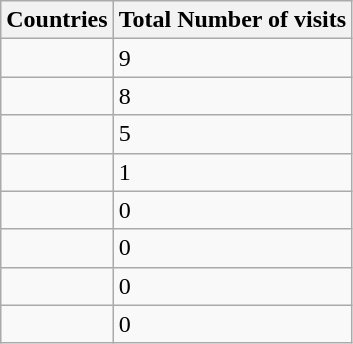<table class="wikitable sortable">
<tr>
<th>Countries</th>
<th>Total Number of visits</th>
</tr>
<tr>
<td></td>
<td>9</td>
</tr>
<tr>
<td></td>
<td>8</td>
</tr>
<tr>
<td></td>
<td>5</td>
</tr>
<tr>
<td></td>
<td>1</td>
</tr>
<tr>
<td></td>
<td>0</td>
</tr>
<tr>
<td></td>
<td>0</td>
</tr>
<tr>
<td></td>
<td>0</td>
</tr>
<tr>
<td></td>
<td>0</td>
</tr>
</table>
